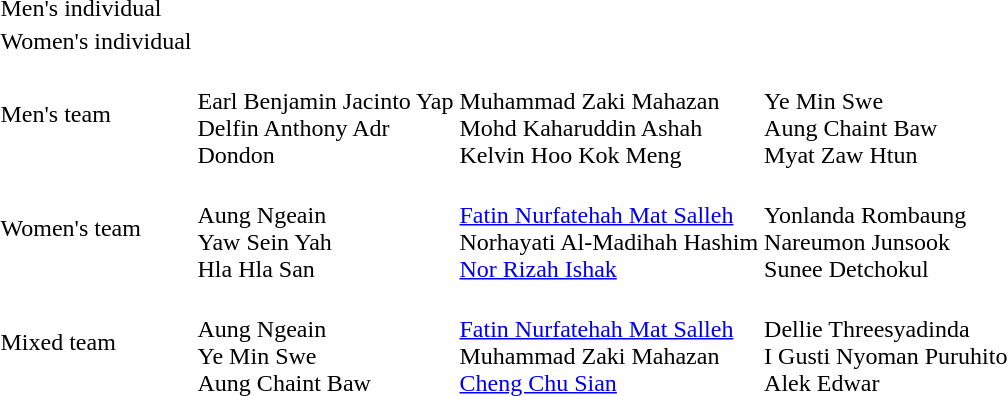<table>
<tr>
<td>Men's individual</td>
<td></td>
<td></td>
<td nowrap=true></td>
</tr>
<tr>
<td>Women's individual</td>
<td></td>
<td></td>
<td></td>
</tr>
<tr>
<td>Men's team</td>
<td nowrap=true><br>Earl Benjamin Jacinto Yap<br>Delfin Anthony Adr<br>Dondon</td>
<td><br>Muhammad Zaki Mahazan<br>Mohd Kaharuddin Ashah<br>Kelvin Hoo Kok Meng</td>
<td><br>Ye Min Swe<br>Aung Chaint Baw<br>Myat Zaw Htun</td>
</tr>
<tr>
<td>Women's team</td>
<td><br>Aung Ngeain<br>Yaw Sein Yah<br>Hla Hla San</td>
<td nowrap=true><br><a href='#'>Fatin Nurfatehah Mat Salleh</a><br>Norhayati Al-Madihah Hashim<br><a href='#'>Nor Rizah Ishak</a></td>
<td><br>Yonlanda Rombaung<br>Nareumon Junsook<br>Sunee Detchokul</td>
</tr>
<tr>
<td>Mixed team</td>
<td><br>Aung Ngeain<br>Ye Min Swe<br>Aung Chaint Baw</td>
<td><br><a href='#'>Fatin Nurfatehah Mat Salleh</a><br>Muhammad Zaki Mahazan<br><a href='#'>Cheng Chu Sian</a></td>
<td><br>Dellie Threesyadinda<br>I Gusti Nyoman Puruhito<br>Alek Edwar</td>
</tr>
</table>
